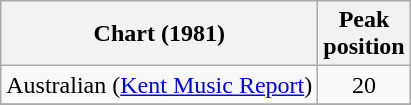<table class="wikitable">
<tr>
<th>Chart (1981)</th>
<th>Peak<br>position</th>
</tr>
<tr>
<td>Australian (<a href='#'>Kent Music Report</a>)</td>
<td align="center">20</td>
</tr>
<tr>
</tr>
</table>
